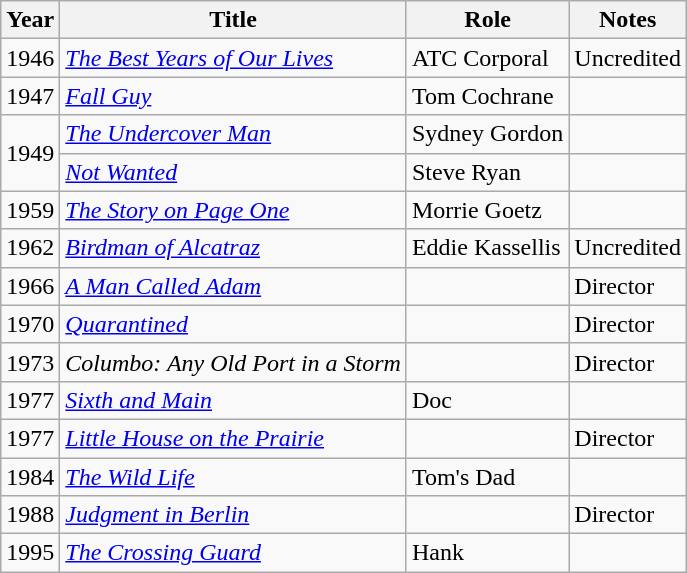<table class="wikitable">
<tr>
<th>Year</th>
<th>Title</th>
<th>Role</th>
<th>Notes</th>
</tr>
<tr>
<td>1946</td>
<td><em><a href='#'>The Best Years of Our Lives</a></em></td>
<td>ATC Corporal</td>
<td>Uncredited</td>
</tr>
<tr>
<td>1947</td>
<td><em><a href='#'>Fall Guy</a></em></td>
<td>Tom Cochrane</td>
<td></td>
</tr>
<tr>
<td rowspan=2>1949</td>
<td><em><a href='#'>The Undercover Man</a></em></td>
<td>Sydney Gordon</td>
<td></td>
</tr>
<tr>
<td><em><a href='#'>Not Wanted</a></em></td>
<td>Steve Ryan</td>
<td></td>
</tr>
<tr>
<td>1959</td>
<td><em><a href='#'>The Story on Page One</a></em></td>
<td>Morrie Goetz</td>
<td></td>
</tr>
<tr>
<td>1962</td>
<td><em><a href='#'>Birdman of Alcatraz</a></em></td>
<td>Eddie Kassellis</td>
<td>Uncredited</td>
</tr>
<tr>
<td>1966</td>
<td><em><a href='#'>A Man Called Adam</a></em></td>
<td></td>
<td>Director</td>
</tr>
<tr>
<td>1970</td>
<td><em><a href='#'>Quarantined</a></em></td>
<td></td>
<td>Director</td>
</tr>
<tr>
<td>1973</td>
<td><em>Columbo:  Any Old Port in a Storm</em></td>
<td></td>
<td>Director</td>
</tr>
<tr>
<td>1977</td>
<td><em><a href='#'>Sixth and Main</a></em></td>
<td>Doc</td>
<td></td>
</tr>
<tr>
<td>1977</td>
<td><em><a href='#'>Little House on the Prairie</a></em></td>
<td></td>
<td>Director</td>
</tr>
<tr>
<td>1984</td>
<td><em><a href='#'>The Wild Life</a></em></td>
<td>Tom's Dad</td>
<td></td>
</tr>
<tr>
<td>1988</td>
<td><em><a href='#'>Judgment in Berlin</a></em></td>
<td></td>
<td>Director</td>
</tr>
<tr>
<td>1995</td>
<td><em><a href='#'>The Crossing Guard</a></em></td>
<td>Hank</td>
<td></td>
</tr>
</table>
